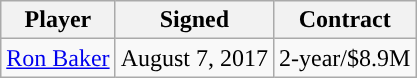<table class="wikitable sortable sortable" style="text-align: center">
<tr>
<th>Player</th>
<th>Signed</th>
<th>Contract</th>
</tr>
<tr>
<td><a href='#'>Ron Baker</a></td>
<td>August 7, 2017</td>
<td>2-year/$8.9M</td>
</tr>
</table>
